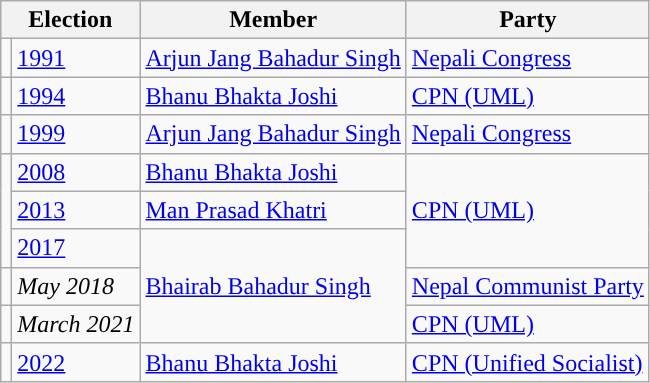<table class="wikitable">
<tr>
<th colspan="2">Election</th>
<th>Member</th>
<th>Party</th>
</tr>
<tr>
<td style="color:inherit;background:"></td>
<td><a href='#'>1991</a></td>
<td><a href='#'>Arjun Jang Bahadur Singh</a></td>
<td><a href='#'>Nepali Congress</a></td>
</tr>
<tr>
<td style="color:inherit;background:"></td>
<td><a href='#'>1994</a></td>
<td><a href='#'>Bhanu Bhakta Joshi</a></td>
<td><a href='#'>CPN (UML)</a></td>
</tr>
<tr>
<td style="color:inherit;background:"></td>
<td><a href='#'>1999</a></td>
<td><a href='#'>Arjun Jang Bahadur Singh</a></td>
<td><a href='#'>Nepali Congress</a></td>
</tr>
<tr>
<td rowspan="3" style="color:inherit;background:"></td>
<td><a href='#'>2008</a></td>
<td><a href='#'>Bhanu Bhakta Joshi</a></td>
<td rowspan="3"><a href='#'>CPN (UML)</a></td>
</tr>
<tr>
<td><a href='#'>2013</a></td>
<td><a href='#'>Man Prasad Khatri</a></td>
</tr>
<tr>
<td><a href='#'>2017</a></td>
<td rowspan="3"><a href='#'>Bhairab Bahadur Singh</a></td>
</tr>
<tr>
<td style="color:inherit;background:"></td>
<td><em>May 2018</em></td>
<td><a href='#'>Nepal Communist Party</a></td>
</tr>
<tr>
<td style="color:inherit;background:"></td>
<td><em>March 2021</em></td>
<td><a href='#'>CPN (UML)</a></td>
</tr>
<tr>
<td style="color:inherit;background:"></td>
<td><a href='#'>2022</a></td>
<td><a href='#'>Bhanu Bhakta Joshi</a></td>
<td><a href='#'>CPN (Unified Socialist)</a></td>
</tr>
</table>
